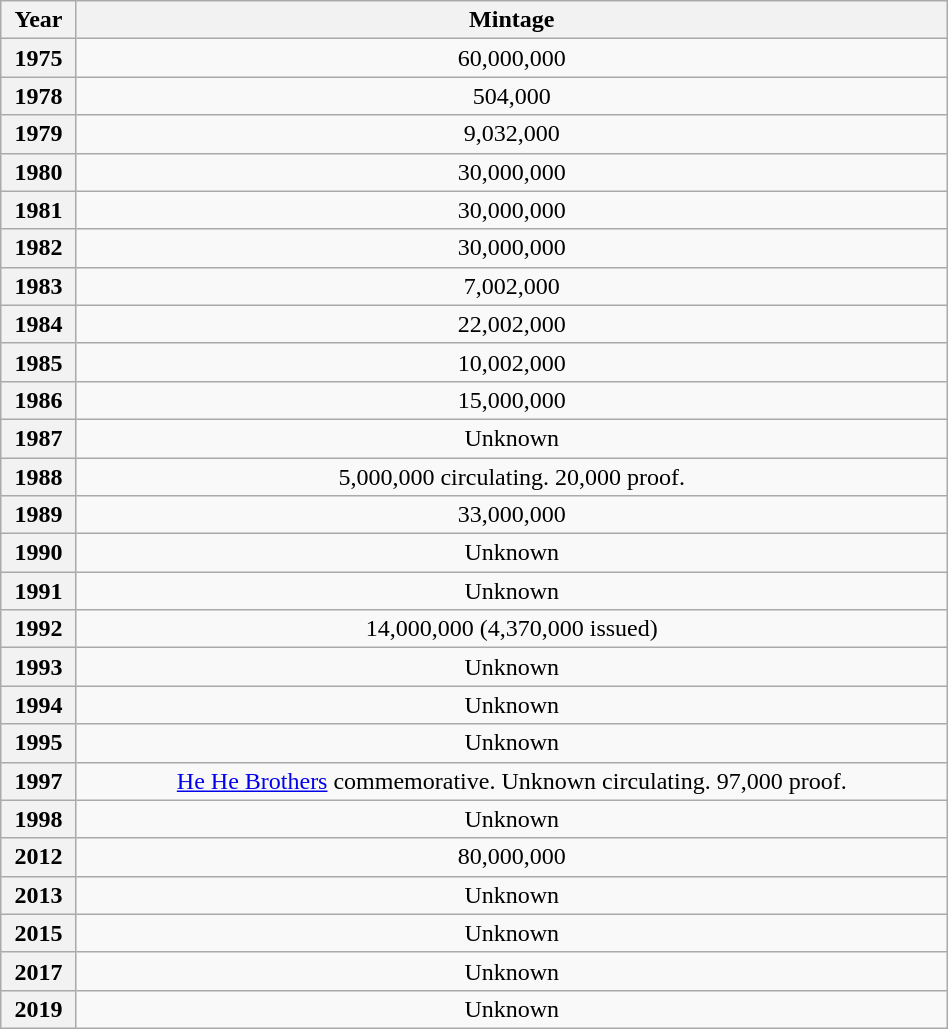<table class="wikitable" style="width:50%;text-align:center">
<tr>
<th>Year</th>
<th>Mintage</th>
</tr>
<tr>
<th>1975</th>
<td>60,000,000</td>
</tr>
<tr>
<th>1978</th>
<td>504,000</td>
</tr>
<tr>
<th>1979</th>
<td>9,032,000</td>
</tr>
<tr>
<th>1980</th>
<td>30,000,000</td>
</tr>
<tr>
<th>1981</th>
<td>30,000,000</td>
</tr>
<tr>
<th>1982</th>
<td>30,000,000</td>
</tr>
<tr>
<th>1983</th>
<td>7,002,000</td>
</tr>
<tr>
<th>1984</th>
<td>22,002,000</td>
</tr>
<tr>
<th>1985</th>
<td>10,002,000</td>
</tr>
<tr>
<th>1986</th>
<td>15,000,000</td>
</tr>
<tr>
<th>1987</th>
<td>Unknown</td>
</tr>
<tr>
<th>1988</th>
<td>5,000,000 circulating. 20,000 proof.</td>
</tr>
<tr>
<th>1989</th>
<td>33,000,000</td>
</tr>
<tr>
<th>1990</th>
<td>Unknown</td>
</tr>
<tr>
<th>1991</th>
<td>Unknown</td>
</tr>
<tr>
<th>1992</th>
<td>14,000,000 (4,370,000 issued)</td>
</tr>
<tr>
<th>1993</th>
<td>Unknown</td>
</tr>
<tr>
<th>1994</th>
<td>Unknown</td>
</tr>
<tr>
<th>1995</th>
<td>Unknown</td>
</tr>
<tr>
<th>1997</th>
<td><a href='#'>He He Brothers</a> commemorative. Unknown circulating. 97,000 proof.</td>
</tr>
<tr>
<th>1998</th>
<td>Unknown</td>
</tr>
<tr>
<th>2012</th>
<td>80,000,000</td>
</tr>
<tr>
<th>2013</th>
<td>Unknown</td>
</tr>
<tr>
<th>2015</th>
<td>Unknown</td>
</tr>
<tr>
<th>2017</th>
<td>Unknown</td>
</tr>
<tr>
<th>2019</th>
<td>Unknown</td>
</tr>
</table>
